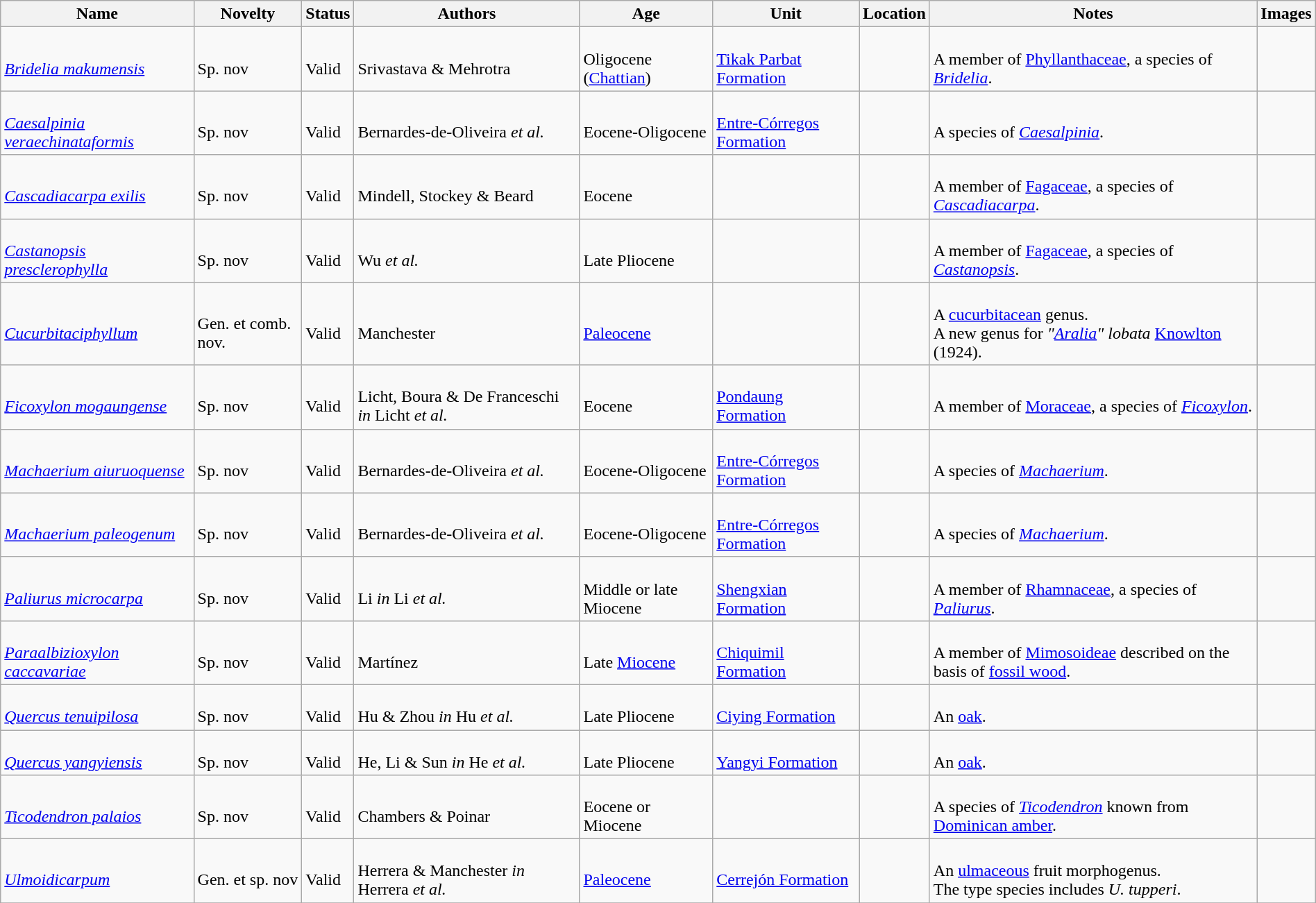<table class="wikitable sortable" align="center" width="100%">
<tr>
<th>Name</th>
<th>Novelty</th>
<th>Status</th>
<th>Authors</th>
<th>Age</th>
<th>Unit</th>
<th>Location</th>
<th>Notes</th>
<th>Images</th>
</tr>
<tr>
<td><br><em><a href='#'>Bridelia makumensis</a></em></td>
<td><br>Sp. nov</td>
<td><br>Valid</td>
<td><br>Srivastava & Mehrotra</td>
<td><br>Oligocene (<a href='#'>Chattian</a>)</td>
<td><br><a href='#'>Tikak Parbat Formation</a></td>
<td><br></td>
<td><br>A member of <a href='#'>Phyllanthaceae</a>, a species of <em><a href='#'>Bridelia</a></em>.</td>
<td></td>
</tr>
<tr>
<td><br><em><a href='#'>Caesalpinia veraechinataformis</a></em></td>
<td><br>Sp. nov</td>
<td><br>Valid</td>
<td><br>Bernardes-de-Oliveira <em>et al.</em></td>
<td><br>Eocene-Oligocene</td>
<td><br><a href='#'>Entre-Córregos Formation</a></td>
<td><br></td>
<td><br>A species of <em><a href='#'>Caesalpinia</a></em>.</td>
<td></td>
</tr>
<tr>
<td><br><em><a href='#'>Cascadiacarpa exilis</a></em></td>
<td><br>Sp. nov</td>
<td><br>Valid</td>
<td><br>Mindell, Stockey & Beard</td>
<td><br>Eocene</td>
<td></td>
<td><br></td>
<td><br>A member of <a href='#'>Fagaceae</a>, a species of <em><a href='#'>Cascadiacarpa</a></em>.</td>
<td></td>
</tr>
<tr>
<td><br><em><a href='#'>Castanopsis presclerophylla</a></em></td>
<td><br>Sp. nov</td>
<td><br>Valid</td>
<td><br>Wu <em>et al.</em></td>
<td><br>Late Pliocene</td>
<td></td>
<td><br></td>
<td><br>A member of <a href='#'>Fagaceae</a>, a species of <em><a href='#'>Castanopsis</a></em>.</td>
<td></td>
</tr>
<tr>
<td><br><em><a href='#'>Cucurbitaciphyllum</a></em></td>
<td><br>Gen. et comb. nov.</td>
<td><br>Valid</td>
<td><br>Manchester</td>
<td><br><a href='#'>Paleocene</a></td>
<td></td>
<td><br></td>
<td><br>A <a href='#'>cucurbitacean</a> genus.<br> A new genus for <em>"<a href='#'>Aralia</a>" lobata</em> <a href='#'>Knowlton</a> (1924).</td>
<td></td>
</tr>
<tr>
<td><br><em><a href='#'>Ficoxylon mogaungense</a></em></td>
<td><br>Sp. nov</td>
<td><br>Valid</td>
<td><br>Licht, Boura & De Franceschi <em>in</em> Licht <em>et al.</em></td>
<td><br>Eocene</td>
<td><br><a href='#'>Pondaung Formation</a></td>
<td><br></td>
<td><br>A member of <a href='#'>Moraceae</a>, a species of <em><a href='#'>Ficoxylon</a></em>.</td>
<td></td>
</tr>
<tr>
<td><br><em><a href='#'>Machaerium aiuruoquense</a></em></td>
<td><br>Sp. nov</td>
<td><br>Valid</td>
<td><br>Bernardes-de-Oliveira <em>et al.</em></td>
<td><br>Eocene-Oligocene</td>
<td><br><a href='#'>Entre-Córregos Formation</a></td>
<td><br></td>
<td><br>A species of <em><a href='#'>Machaerium</a></em>.</td>
<td></td>
</tr>
<tr>
<td><br><em><a href='#'>Machaerium paleogenum</a></em></td>
<td><br>Sp. nov</td>
<td><br>Valid</td>
<td><br>Bernardes-de-Oliveira <em>et al.</em></td>
<td><br>Eocene-Oligocene</td>
<td><br><a href='#'>Entre-Córregos Formation</a></td>
<td><br></td>
<td><br>A species of <em><a href='#'>Machaerium</a></em>.</td>
<td></td>
</tr>
<tr>
<td><br><em><a href='#'>Paliurus microcarpa</a></em></td>
<td><br>Sp. nov</td>
<td><br>Valid</td>
<td><br>Li <em>in</em> Li <em>et al.</em></td>
<td><br>Middle or late Miocene</td>
<td><br><a href='#'>Shengxian Formation</a></td>
<td><br></td>
<td><br>A member of <a href='#'>Rhamnaceae</a>, a species of <em><a href='#'>Paliurus</a></em>.</td>
<td></td>
</tr>
<tr>
<td><br><em><a href='#'>Paraalbizioxylon caccavariae</a></em></td>
<td><br>Sp. nov</td>
<td><br>Valid</td>
<td><br>Martínez</td>
<td><br>Late <a href='#'>Miocene</a></td>
<td><br><a href='#'>Chiquimil Formation</a></td>
<td><br></td>
<td><br>A member of <a href='#'>Mimosoideae</a> described on the basis of <a href='#'>fossil wood</a>.</td>
<td></td>
</tr>
<tr>
<td><br><em><a href='#'>Quercus tenuipilosa</a></em></td>
<td><br>Sp. nov</td>
<td><br>Valid</td>
<td><br>Hu & Zhou <em>in</em> Hu <em>et al.</em></td>
<td><br>Late Pliocene</td>
<td><br><a href='#'>Ciying Formation</a></td>
<td><br></td>
<td><br>An <a href='#'>oak</a>.</td>
<td></td>
</tr>
<tr>
<td><br><em><a href='#'>Quercus yangyiensis</a></em></td>
<td><br>Sp. nov</td>
<td><br>Valid</td>
<td><br>He, Li & Sun <em>in</em> He <em>et al.</em></td>
<td><br>Late Pliocene</td>
<td><br><a href='#'>Yangyi Formation</a></td>
<td><br></td>
<td><br>An <a href='#'>oak</a>.</td>
<td></td>
</tr>
<tr>
<td><br><em><a href='#'>Ticodendron palaios</a></em></td>
<td><br>Sp. nov</td>
<td><br>Valid</td>
<td><br>Chambers & Poinar</td>
<td><br>Eocene or Miocene</td>
<td></td>
<td><br></td>
<td><br>A species of <em><a href='#'>Ticodendron</a></em> known from <a href='#'>Dominican amber</a>.</td>
<td></td>
</tr>
<tr>
<td><br><em><a href='#'>Ulmoidicarpum</a></em></td>
<td><br>Gen. et sp. nov</td>
<td><br>Valid</td>
<td><br>Herrera & Manchester <em>in</em> Herrera <em>et al.</em></td>
<td><br><a href='#'>Paleocene</a></td>
<td><br><a href='#'>Cerrejón Formation</a></td>
<td><br></td>
<td><br>An <a href='#'>ulmaceous</a> fruit morphogenus.<br>The type species includes <em>U. tupperi</em>.</td>
<td></td>
</tr>
<tr>
</tr>
</table>
